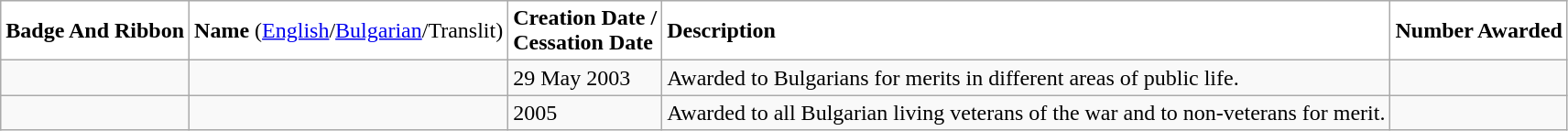<table class="wikitable">
<tr bgcolor="#FFFFFF">
<td><strong>Badge And Ribbon</strong></td>
<td><strong>Name</strong> (<a href='#'>English</a>/<a href='#'>Bulgarian</a>/Translit)</td>
<td><strong>Creation Date /<br>Cessation Date</strong></td>
<td><strong>Description</strong></td>
<td><strong>Number Awarded</strong></td>
</tr>
<tr>
<td></td>
<td></td>
<td>29 May 2003</td>
<td>Awarded to Bulgarians for merits in different areas of public life.</td>
<td></td>
</tr>
<tr>
<td></td>
<td></td>
<td>2005</td>
<td>Awarded to all Bulgarian living veterans of the war and to non-veterans for merit.</td>
<td></td>
</tr>
</table>
